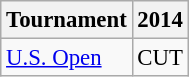<table class="wikitable" style="font-size:95%;text-align:center;">
<tr>
<th>Tournament</th>
<th>2014</th>
</tr>
<tr>
<td align=left><a href='#'>U.S. Open</a></td>
<td>CUT</td>
</tr>
</table>
